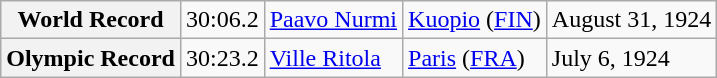<table class="wikitable">
<tr>
<th>World Record</th>
<td>30:06.2</td>
<td> <a href='#'>Paavo Nurmi</a></td>
<td><a href='#'>Kuopio</a> (<a href='#'>FIN</a>)</td>
<td>August 31, 1924</td>
</tr>
<tr>
<th>Olympic Record</th>
<td>30:23.2</td>
<td> <a href='#'>Ville Ritola</a></td>
<td><a href='#'>Paris</a> (<a href='#'>FRA</a>)</td>
<td>July 6, 1924</td>
</tr>
</table>
